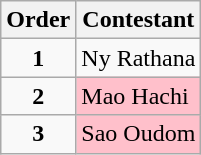<table class="wikitable">
<tr>
<th>Order</th>
<th>Contestant</th>
</tr>
<tr>
<td align="center"><strong>1</strong></td>
<td>Ny Rathana</td>
</tr>
<tr>
<td align="center"><strong>2</strong></td>
<td style="background:pink">Mao Hachi</td>
</tr>
<tr>
<td align="center"><strong>3</strong></td>
<td style="background:pink">Sao Oudom</td>
</tr>
</table>
